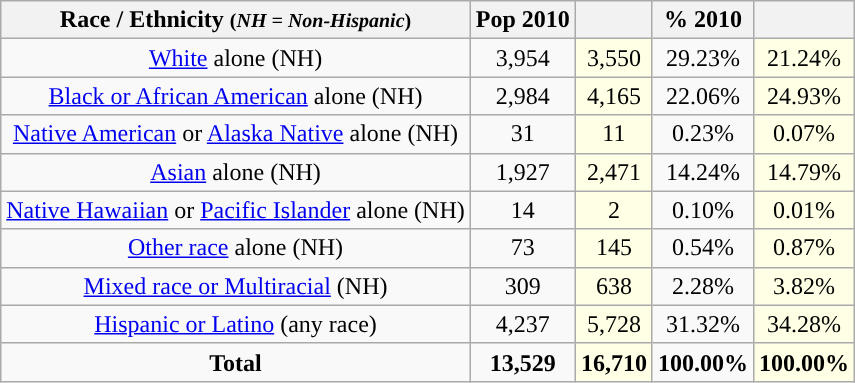<table class="wikitable" style="text-align:center;">
<tr>
<th>Race / Ethnicity <small>(<em>NH = Non-Hispanic</em>)</small></th>
<th>Pop 2010</th>
<th></th>
<th>% 2010</th>
<th></th>
</tr>
<tr>
<td><a href='#'>White</a> alone (NH)</td>
<td>3,954</td>
<td style='background: #ffffe6;'>3,550</td>
<td>29.23%</td>
<td style='background: #ffffe6;'>21.24%</td>
</tr>
<tr>
<td><a href='#'>Black or African American</a> alone (NH)</td>
<td>2,984</td>
<td style='background: #ffffe6;'>4,165</td>
<td>22.06%</td>
<td style='background: #ffffe6;'>24.93%</td>
</tr>
<tr>
<td><a href='#'>Native American</a> or <a href='#'>Alaska Native</a> alone (NH)</td>
<td>31</td>
<td style='background: #ffffe6;'>11</td>
<td>0.23%</td>
<td style='background: #ffffe6;'>0.07%</td>
</tr>
<tr>
<td><a href='#'>Asian</a> alone (NH)</td>
<td>1,927</td>
<td style='background: #ffffe6;'>2,471</td>
<td>14.24%</td>
<td style='background: #ffffe6;'>14.79%</td>
</tr>
<tr>
<td><a href='#'>Native Hawaiian</a> or <a href='#'>Pacific Islander</a> alone (NH)</td>
<td>14</td>
<td style='background: #ffffe6;'>2</td>
<td>0.10%</td>
<td style='background: #ffffe6;'>0.01%</td>
</tr>
<tr>
<td><a href='#'>Other race</a> alone (NH)</td>
<td>73</td>
<td style='background: #ffffe6;'>145</td>
<td>0.54%</td>
<td style='background: #ffffe6;'>0.87%</td>
</tr>
<tr>
<td><a href='#'>Mixed race or Multiracial</a> (NH)</td>
<td>309</td>
<td style='background: #ffffe6;'>638</td>
<td>2.28%</td>
<td style='background: #ffffe6;'>3.82%</td>
</tr>
<tr>
<td><a href='#'>Hispanic or Latino</a> (any race)</td>
<td>4,237</td>
<td style='background: #ffffe6;'>5,728</td>
<td>31.32%</td>
<td style='background: #ffffe6;'>34.28%</td>
</tr>
<tr>
<td><strong>Total</strong></td>
<td><strong>13,529</strong></td>
<td style='background: #ffffe6;'><strong>16,710</strong></td>
<td><strong>100.00%</strong></td>
<td style='background: #ffffe6;'><strong>100.00%</strong></td>
</tr>
</table>
